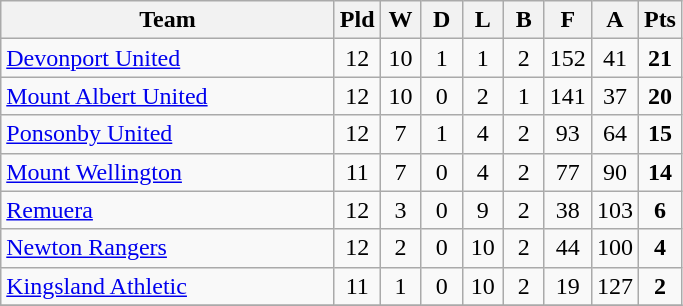<table class="wikitable" style="text-align:center;">
<tr>
<th width=215>Team</th>
<th width=20 abbr="Played">Pld</th>
<th width=20 abbr="Won">W</th>
<th width=20 abbr="Drawn">D</th>
<th width=20 abbr="Lost">L</th>
<th width=20 abbr="Bye">B</th>
<th width=20 abbr="For">F</th>
<th width=20 abbr="Against">A</th>
<th width=20 abbr="Points">Pts</th>
</tr>
<tr>
<td style="text-align:left;"><a href='#'>Devonport United</a></td>
<td>12</td>
<td>10</td>
<td>1</td>
<td>1</td>
<td>2</td>
<td>152</td>
<td>41</td>
<td><strong>21</strong></td>
</tr>
<tr>
<td style="text-align:left;"><a href='#'>Mount Albert United</a></td>
<td>12</td>
<td>10</td>
<td>0</td>
<td>2</td>
<td>1</td>
<td>141</td>
<td>37</td>
<td><strong>20</strong></td>
</tr>
<tr>
<td style="text-align:left;"><a href='#'>Ponsonby United</a></td>
<td>12</td>
<td>7</td>
<td>1</td>
<td>4</td>
<td>2</td>
<td>93</td>
<td>64</td>
<td><strong>15</strong></td>
</tr>
<tr>
<td style="text-align:left;"><a href='#'>Mount Wellington</a></td>
<td>11</td>
<td>7</td>
<td>0</td>
<td>4</td>
<td>2</td>
<td>77</td>
<td>90</td>
<td><strong>14</strong></td>
</tr>
<tr>
<td style="text-align:left;"><a href='#'>Remuera</a></td>
<td>12</td>
<td>3</td>
<td>0</td>
<td>9</td>
<td>2</td>
<td>38</td>
<td>103</td>
<td><strong>6</strong></td>
</tr>
<tr>
<td style="text-align:left;"><a href='#'>Newton Rangers</a></td>
<td>12</td>
<td>2</td>
<td>0</td>
<td>10</td>
<td>2</td>
<td>44</td>
<td>100</td>
<td><strong>4</strong></td>
</tr>
<tr>
<td style="text-align:left;"><a href='#'>Kingsland Athletic</a></td>
<td>11</td>
<td>1</td>
<td>0</td>
<td>10</td>
<td>2</td>
<td>19</td>
<td>127</td>
<td><strong>2</strong></td>
</tr>
<tr>
</tr>
</table>
